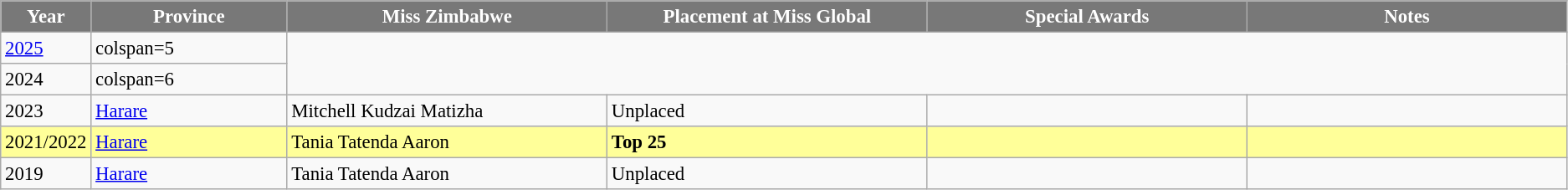<table class="wikitable " style="font-size: 95%;">
<tr>
<th width="60" style="background-color:#787878;color:#FFFFFF;">Year</th>
<th width="150" style="background-color:#787878;color:#FFFFFF;">Province</th>
<th width="250" style="background-color:#787878;color:#FFFFFF;">Miss Zimbabwe</th>
<th width="250" style="background-color:#787878;color:#FFFFFF;">Placement at Miss Global</th>
<th width="250" style="background-color:#787878;color:#FFFFFF;">Special Awards</th>
<th width="250" style="background-color:#787878;color:#FFFFFF;">Notes</th>
</tr>
<tr>
<td><a href='#'>2025</a></td>
<td>colspan=5 </td>
</tr>
<tr>
<td>2024</td>
<td>colspan=6 </td>
</tr>
<tr>
<td>2023</td>
<td><a href='#'>Harare</a></td>
<td>Mitchell Kudzai Matizha</td>
<td>Unplaced</td>
<td></td>
<td></td>
</tr>
<tr style="background-color:#FFFF99; ">
<td>2021/2022</td>
<td><a href='#'>Harare</a></td>
<td>Tania Tatenda Aaron</td>
<td><strong>Top 25</strong></td>
<td></td>
<td></td>
</tr>
<tr>
<td>2019</td>
<td><a href='#'>Harare</a></td>
<td>Tania Tatenda Aaron</td>
<td>Unplaced</td>
<td></td>
<td></td>
</tr>
</table>
